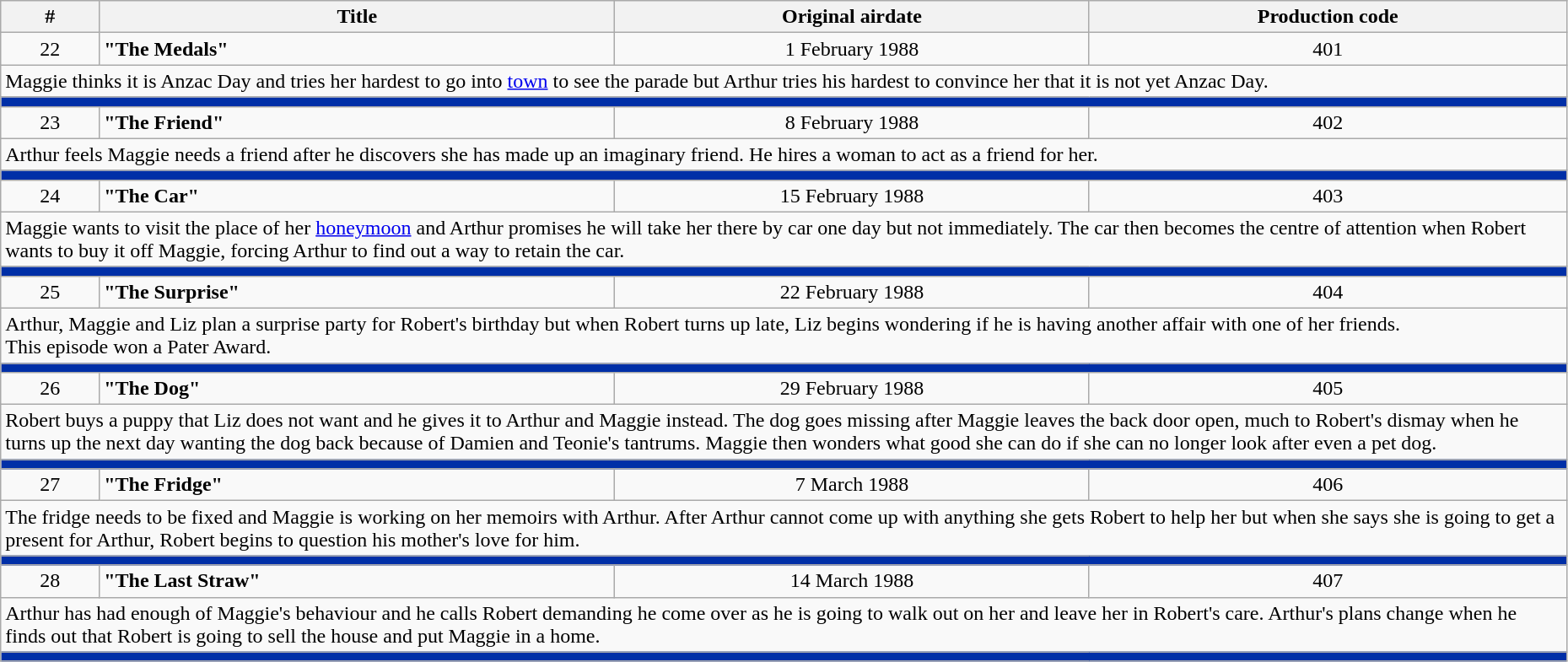<table class="wikitable" width="98%">
<tr>
<th>#</th>
<th>Title</th>
<th>Original airdate</th>
<th>Production code</th>
</tr>
<tr>
<td align="center">22</td>
<td><strong>"The Medals"</strong></td>
<td align="center">1 February 1988</td>
<td align="center">401</td>
</tr>
<tr>
<td colspan="4">Maggie thinks it is Anzac Day and tries her hardest to go into <a href='#'>town</a> to see the parade but Arthur tries his hardest to convince her that it is not yet Anzac Day.</td>
</tr>
<tr>
<td colspan="4" bgcolor="#002FA7"></td>
</tr>
<tr>
<td align="center">23</td>
<td><strong>"The Friend"</strong></td>
<td align="center">8 February 1988</td>
<td align="center">402</td>
</tr>
<tr>
<td colspan="4">Arthur feels Maggie needs a friend after he discovers she has made up an imaginary friend.  He hires a woman to act as a friend for her.</td>
</tr>
<tr>
<td colspan="4" bgcolor="#002FA7"></td>
</tr>
<tr>
<td align="center">24</td>
<td><strong>"The Car"</strong></td>
<td align="center">15 February 1988</td>
<td align="center">403</td>
</tr>
<tr>
<td colspan="4">Maggie wants to visit the place of her <a href='#'>honeymoon</a> and Arthur promises he will take her there by car one day but not immediately.  The car then becomes the centre of attention when Robert wants to buy it off Maggie, forcing Arthur to find out a way to retain the car.</td>
</tr>
<tr>
<td colspan="4" bgcolor="#002FA7"></td>
</tr>
<tr>
<td align="center">25</td>
<td><strong>"The Surprise"</strong></td>
<td align="center">22 February 1988</td>
<td align="center">404</td>
</tr>
<tr>
<td colspan="4">Arthur, Maggie and Liz plan a surprise party for Robert's birthday but when Robert turns up late, Liz begins wondering if he is having another affair with one of her friends.<br>This episode won a Pater Award.</td>
</tr>
<tr>
<td colspan="4" bgcolor="#002FA7"></td>
</tr>
<tr>
<td align="center">26</td>
<td><strong>"The Dog"</strong></td>
<td align="center">29 February 1988</td>
<td align="center">405</td>
</tr>
<tr>
<td colspan="4">Robert buys a puppy that Liz does not want and he gives it to Arthur and Maggie instead.  The dog goes missing after Maggie leaves the back door open, much to Robert's dismay when he turns up the next day wanting the dog back because of Damien and Teonie's tantrums.  Maggie then wonders what good she can do if she can no longer look after even a pet dog.</td>
</tr>
<tr>
<td colspan="4" bgcolor="#002FA7"></td>
</tr>
<tr>
<td align="center">27</td>
<td><strong>"The Fridge"</strong></td>
<td align="center">7 March 1988</td>
<td align="center">406</td>
</tr>
<tr>
<td colspan="4">The fridge needs to be fixed and Maggie is working on her memoirs with Arthur. After Arthur cannot come up with anything she gets Robert to help her but when she says she is going to get a present for Arthur, Robert begins to question his mother's love for him.</td>
</tr>
<tr>
<td colspan="4" bgcolor="#002FA7"></td>
</tr>
<tr>
<td align="center">28</td>
<td><strong>"The Last Straw"</strong></td>
<td align="center">14 March 1988</td>
<td align="center">407</td>
</tr>
<tr>
<td colspan="4">Arthur has had enough of Maggie's behaviour and he calls Robert demanding he come over as he is going to walk out on her and leave her in Robert's care.  Arthur's plans change when he finds out that Robert is going to sell the house and put Maggie in a home.</td>
</tr>
<tr>
<td colspan="4" bgcolor="#002FA7"></td>
</tr>
</table>
